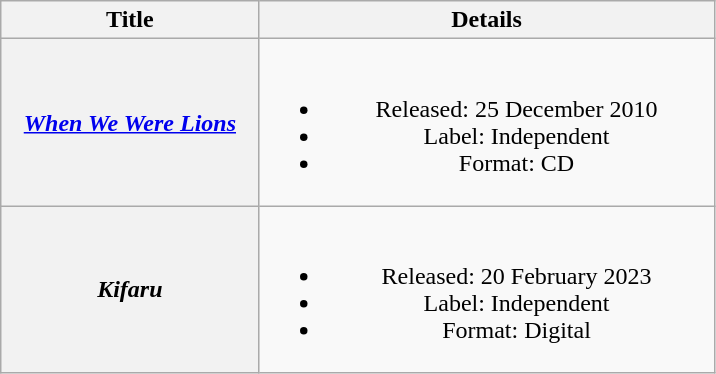<table class="wikitable plainrowheaders" style="text-align:center;">
<tr>
<th scope="col" style="width:10.3em;">Title</th>
<th scope="col" style="width:18.5em;">Details</th>
</tr>
<tr>
<th scope="row"><em><a href='#'>When We Were Lions</a></em></th>
<td><br><ul><li>Released: 25 December 2010</li><li>Label: Independent</li><li>Format: CD</li></ul></td>
</tr>
<tr>
<th scope="row"><em>Kifaru</em></th>
<td><br><ul><li>Released: 20 February 2023</li><li>Label: Independent</li><li>Format: Digital</li></ul></td>
</tr>
</table>
